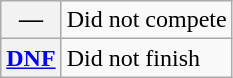<table class="wikitable">
<tr>
<th scope="row">—</th>
<td>Did not compete</td>
</tr>
<tr>
<th scope="row"><a href='#'>DNF</a></th>
<td>Did not finish</td>
</tr>
</table>
